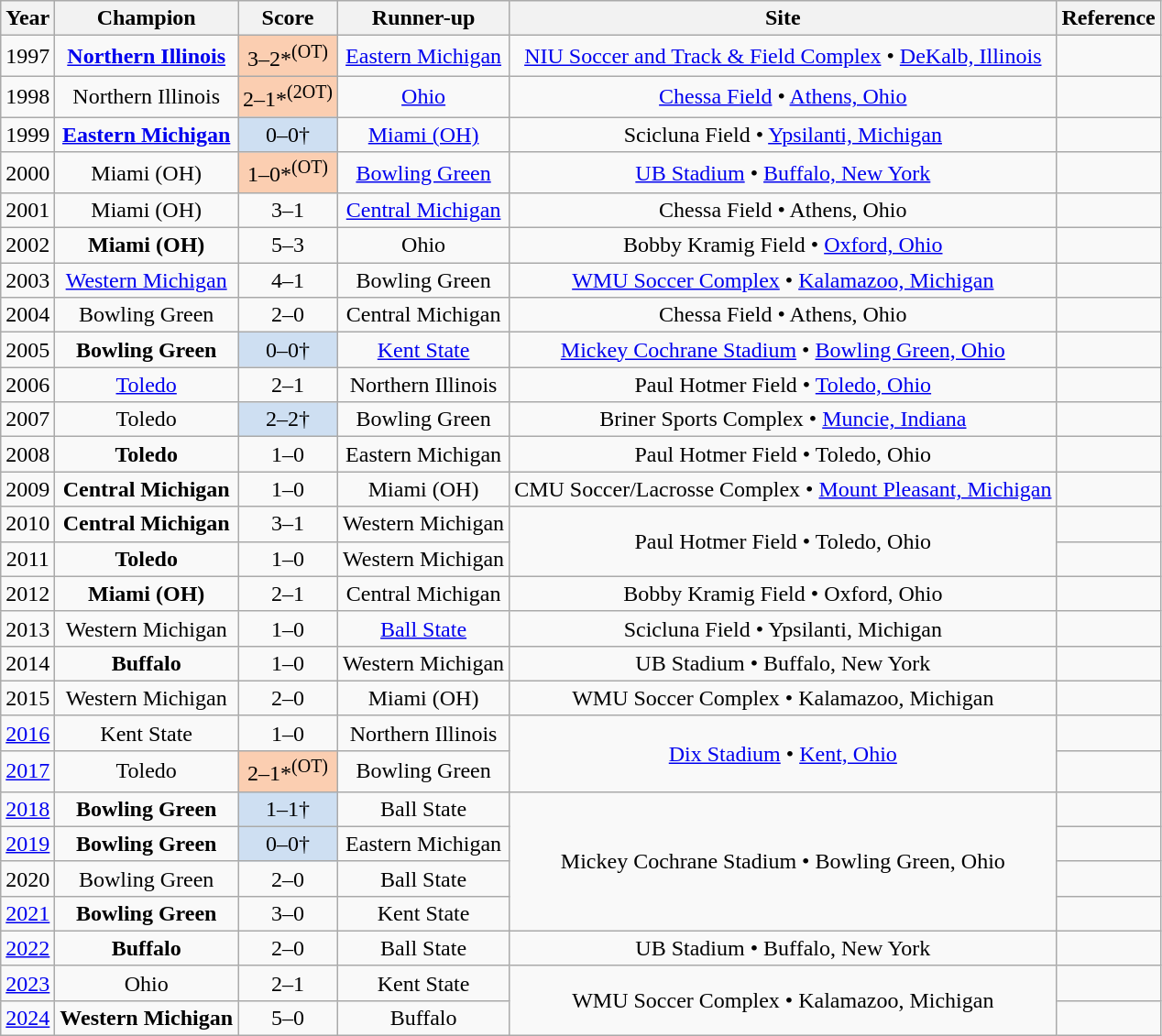<table class="wikitable sortable" style="text-align:center;">
<tr>
<th>Year</th>
<th>Champion</th>
<th>Score</th>
<th>Runner-up</th>
<th>Site</th>
<th>Reference</th>
</tr>
<tr>
<td>1997</td>
<td><strong><a href='#'>Northern Illinois</a></strong> </td>
<td style="background-color:#FBCEB1">3–2*<sup>(OT)</sup></td>
<td><a href='#'>Eastern Michigan</a></td>
<td><a href='#'>NIU Soccer and Track & Field Complex</a> • <a href='#'>DeKalb, Illinois</a></td>
<td></td>
</tr>
<tr>
<td>1998</td>
<td>Northern Illinois </td>
<td style="background-color:#FBCEB1">2–1*<sup>(2OT)</sup></td>
<td><a href='#'>Ohio</a></td>
<td><a href='#'>Chessa Field</a> • <a href='#'>Athens, Ohio</a></td>
<td></td>
</tr>
<tr>
<td>1999</td>
<td><strong><a href='#'>Eastern Michigan</a></strong> </td>
<td style="background-color:#cedff2">0–0†<br></td>
<td><a href='#'>Miami (OH)</a></td>
<td>Scicluna Field • <a href='#'>Ypsilanti, Michigan</a></td>
<td></td>
</tr>
<tr>
<td>2000</td>
<td>Miami (OH) </td>
<td style="background-color:#FBCEB1">1–0*<sup>(OT)</sup></td>
<td><a href='#'>Bowling Green</a></td>
<td><a href='#'>UB Stadium</a> • <a href='#'>Buffalo, New York</a></td>
<td></td>
</tr>
<tr>
<td>2001</td>
<td>Miami (OH) </td>
<td>3–1</td>
<td><a href='#'>Central Michigan</a></td>
<td>Chessa Field • Athens, Ohio</td>
<td></td>
</tr>
<tr>
<td>2002</td>
<td><strong>Miami (OH)</strong> </td>
<td>5–3</td>
<td>Ohio</td>
<td>Bobby Kramig Field • <a href='#'>Oxford, Ohio</a></td>
<td></td>
</tr>
<tr>
<td>2003</td>
<td><a href='#'>Western Michigan</a> </td>
<td>4–1</td>
<td>Bowling Green</td>
<td><a href='#'>WMU Soccer Complex</a> • <a href='#'>Kalamazoo, Michigan</a></td>
<td></td>
</tr>
<tr>
<td>2004</td>
<td>Bowling Green </td>
<td>2–0</td>
<td>Central Michigan</td>
<td>Chessa Field • Athens, Ohio</td>
<td></td>
</tr>
<tr>
<td>2005</td>
<td><strong>Bowling Green</strong> </td>
<td style="background-color:#cedff2">0–0†<br></td>
<td><a href='#'>Kent State</a></td>
<td><a href='#'>Mickey Cochrane Stadium</a> • <a href='#'>Bowling Green, Ohio</a></td>
<td></td>
</tr>
<tr>
<td>2006</td>
<td><a href='#'>Toledo</a> </td>
<td>2–1</td>
<td>Northern Illinois</td>
<td>Paul Hotmer Field • <a href='#'>Toledo, Ohio</a></td>
<td></td>
</tr>
<tr>
<td>2007</td>
<td>Toledo </td>
<td style="background-color:#cedff2">2–2†<br></td>
<td>Bowling Green</td>
<td>Briner Sports Complex • <a href='#'>Muncie, Indiana</a></td>
<td></td>
</tr>
<tr>
<td>2008</td>
<td><strong>Toledo</strong> </td>
<td>1–0</td>
<td>Eastern Michigan</td>
<td>Paul Hotmer Field • Toledo, Ohio</td>
<td></td>
</tr>
<tr>
<td>2009</td>
<td><strong>Central Michigan</strong> </td>
<td>1–0</td>
<td>Miami (OH)</td>
<td>CMU Soccer/Lacrosse Complex • <a href='#'>Mount Pleasant, Michigan</a></td>
<td></td>
</tr>
<tr>
<td>2010</td>
<td><strong>Central Michigan</strong> </td>
<td>3–1</td>
<td>Western Michigan</td>
<td rowspan=2>Paul Hotmer Field • Toledo, Ohio</td>
<td></td>
</tr>
<tr>
<td>2011</td>
<td><strong>Toledo</strong> </td>
<td>1–0</td>
<td>Western Michigan</td>
<td></td>
</tr>
<tr>
<td>2012</td>
<td><strong>Miami (OH)</strong> </td>
<td>2–1</td>
<td>Central Michigan</td>
<td>Bobby Kramig Field • Oxford, Ohio</td>
<td></td>
</tr>
<tr>
<td>2013</td>
<td>Western Michigan </td>
<td>1–0</td>
<td><a href='#'>Ball State</a></td>
<td>Scicluna Field • Ypsilanti, Michigan</td>
<td></td>
</tr>
<tr>
<td>2014</td>
<td><strong>Buffalo</strong> </td>
<td>1–0</td>
<td>Western Michigan</td>
<td>UB Stadium • Buffalo, New York</td>
<td></td>
</tr>
<tr>
<td>2015</td>
<td>Western Michigan </td>
<td>2–0</td>
<td>Miami (OH)</td>
<td>WMU Soccer Complex • Kalamazoo, Michigan</td>
<td></td>
</tr>
<tr>
<td><a href='#'>2016</a></td>
<td>Kent State </td>
<td>1–0</td>
<td>Northern Illinois</td>
<td rowspan=2><a href='#'>Dix Stadium</a> • <a href='#'>Kent, Ohio</a></td>
<td></td>
</tr>
<tr>
<td><a href='#'>2017</a></td>
<td>Toledo </td>
<td style="background-color:#FBCEB1">2–1*<sup>(OT)</sup></td>
<td>Bowling Green</td>
<td></td>
</tr>
<tr>
<td><a href='#'>2018</a></td>
<td><strong>Bowling Green</strong> </td>
<td style="background-color:#cedff2">1–1†<br></td>
<td>Ball State</td>
<td rowspan=4>Mickey Cochrane Stadium • Bowling Green, Ohio</td>
<td></td>
</tr>
<tr>
<td><a href='#'>2019</a></td>
<td><strong>Bowling Green</strong> </td>
<td style="background-color:#cedff2">0–0†<br></td>
<td>Eastern Michigan</td>
<td></td>
</tr>
<tr>
<td>2020</td>
<td>Bowling Green </td>
<td>2–0</td>
<td>Ball State</td>
<td></td>
</tr>
<tr>
<td><a href='#'>2021</a></td>
<td><strong>Bowling Green</strong> </td>
<td>3–0</td>
<td>Kent State</td>
<td></td>
</tr>
<tr>
<td><a href='#'>2022</a></td>
<td><strong>Buffalo</strong> </td>
<td>2–0</td>
<td>Ball State</td>
<td>UB Stadium • Buffalo, New York</td>
<td></td>
</tr>
<tr>
<td><a href='#'>2023</a></td>
<td>Ohio </td>
<td>2–1</td>
<td>Kent State</td>
<td rowspan=2>WMU Soccer Complex • Kalamazoo, Michigan</td>
<td></td>
</tr>
<tr>
<td><a href='#'>2024</a></td>
<td><strong>Western Michigan</strong> </td>
<td>5–0</td>
<td>Buffalo</td>
<td></td>
</tr>
</table>
